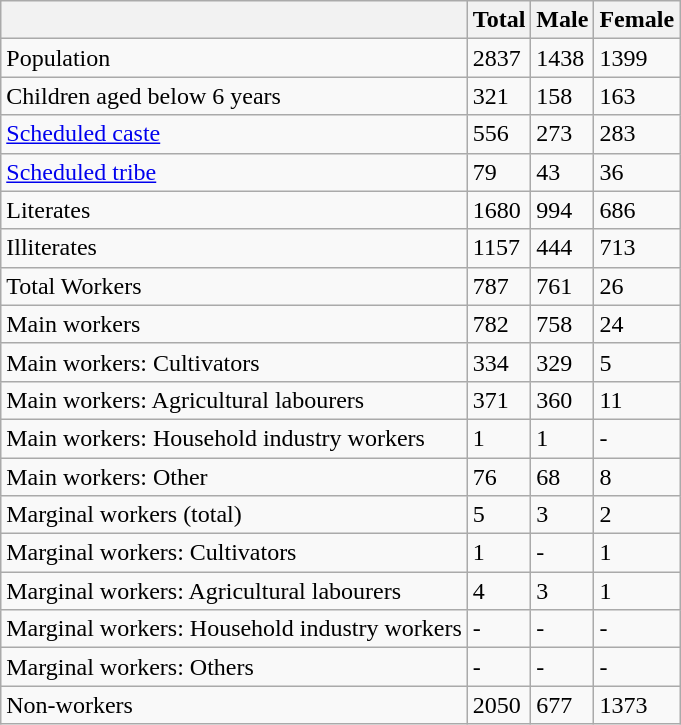<table class="wikitable sortable">
<tr>
<th></th>
<th>Total</th>
<th>Male</th>
<th>Female</th>
</tr>
<tr>
<td>Population</td>
<td>2837</td>
<td>1438</td>
<td>1399</td>
</tr>
<tr>
<td>Children aged below 6 years</td>
<td>321</td>
<td>158</td>
<td>163</td>
</tr>
<tr>
<td><a href='#'>Scheduled caste</a></td>
<td>556</td>
<td>273</td>
<td>283</td>
</tr>
<tr>
<td><a href='#'>Scheduled tribe</a></td>
<td>79</td>
<td>43</td>
<td>36</td>
</tr>
<tr>
<td>Literates</td>
<td>1680</td>
<td>994</td>
<td>686</td>
</tr>
<tr>
<td>Illiterates</td>
<td>1157</td>
<td>444</td>
<td>713</td>
</tr>
<tr>
<td>Total Workers</td>
<td>787</td>
<td>761</td>
<td>26</td>
</tr>
<tr>
<td>Main workers</td>
<td>782</td>
<td>758</td>
<td>24</td>
</tr>
<tr>
<td>Main workers: Cultivators</td>
<td>334</td>
<td>329</td>
<td>5</td>
</tr>
<tr>
<td>Main workers: Agricultural labourers</td>
<td>371</td>
<td>360</td>
<td>11</td>
</tr>
<tr>
<td>Main workers: Household industry workers</td>
<td>1</td>
<td>1</td>
<td>-</td>
</tr>
<tr>
<td>Main workers: Other</td>
<td>76</td>
<td>68</td>
<td>8</td>
</tr>
<tr>
<td>Marginal workers (total)</td>
<td>5</td>
<td>3</td>
<td>2</td>
</tr>
<tr>
<td>Marginal workers: Cultivators</td>
<td>1</td>
<td>-</td>
<td>1</td>
</tr>
<tr>
<td>Marginal workers: Agricultural labourers</td>
<td>4</td>
<td>3</td>
<td>1</td>
</tr>
<tr>
<td>Marginal workers: Household industry workers</td>
<td>-</td>
<td>-</td>
<td>-</td>
</tr>
<tr>
<td>Marginal workers: Others</td>
<td>-</td>
<td>-</td>
<td>-</td>
</tr>
<tr>
<td>Non-workers</td>
<td>2050</td>
<td>677</td>
<td>1373</td>
</tr>
</table>
